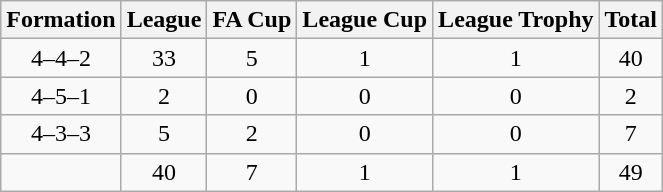<table class="wikitable" style="text-align:center">
<tr>
<th align="center">Formation</th>
<th align="center">League</th>
<th align="center">FA Cup</th>
<th align="center">League Cup</th>
<th align="center">League Trophy</th>
<th align="center">Total</th>
</tr>
<tr>
<td>4–4–2</td>
<td>33</td>
<td>5</td>
<td>1</td>
<td>1</td>
<td>40</td>
</tr>
<tr>
<td>4–5–1</td>
<td>2</td>
<td>0</td>
<td>0</td>
<td>0</td>
<td>2</td>
</tr>
<tr>
<td>4–3–3</td>
<td>5</td>
<td>2</td>
<td>0</td>
<td>0</td>
<td>7</td>
</tr>
<tr>
<td></td>
<td>40</td>
<td>7</td>
<td>1</td>
<td>1</td>
<td>49</td>
</tr>
</table>
